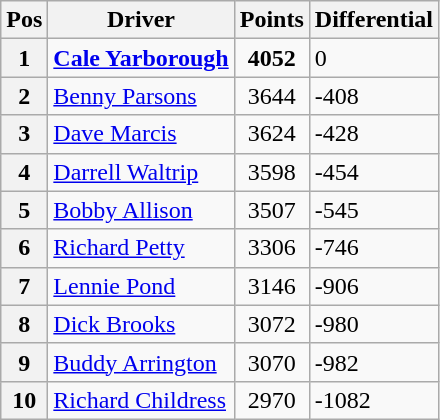<table class="wikitable">
<tr>
<th>Pos</th>
<th>Driver</th>
<th>Points</th>
<th>Differential</th>
</tr>
<tr>
<th>1 </th>
<td><strong><a href='#'>Cale Yarborough</a></strong></td>
<td style="text-align:center;"><strong>4052</strong></td>
<td>0</td>
</tr>
<tr>
<th>2 </th>
<td><a href='#'>Benny Parsons</a></td>
<td style="text-align:center;">3644</td>
<td>-408</td>
</tr>
<tr>
<th>3 </th>
<td><a href='#'>Dave Marcis</a></td>
<td style="text-align:center;">3624</td>
<td>-428</td>
</tr>
<tr>
<th>4 </th>
<td><a href='#'>Darrell Waltrip</a></td>
<td style="text-align:center;">3598</td>
<td>-454</td>
</tr>
<tr>
<th>5 </th>
<td><a href='#'>Bobby Allison</a></td>
<td style="text-align:center;">3507</td>
<td>-545</td>
</tr>
<tr>
<th>6 </th>
<td><a href='#'>Richard Petty</a></td>
<td style="text-align:center;">3306</td>
<td>-746</td>
</tr>
<tr>
<th>7 </th>
<td><a href='#'>Lennie Pond</a></td>
<td style="text-align:center;">3146</td>
<td>-906</td>
</tr>
<tr>
<th>8 </th>
<td><a href='#'>Dick Brooks</a></td>
<td style="text-align:center;">3072</td>
<td>-980</td>
</tr>
<tr>
<th>9 </th>
<td><a href='#'>Buddy Arrington</a></td>
<td style="text-align:center;">3070</td>
<td>-982</td>
</tr>
<tr>
<th>10 </th>
<td><a href='#'>Richard Childress</a></td>
<td style="text-align:center;">2970</td>
<td>-1082</td>
</tr>
</table>
